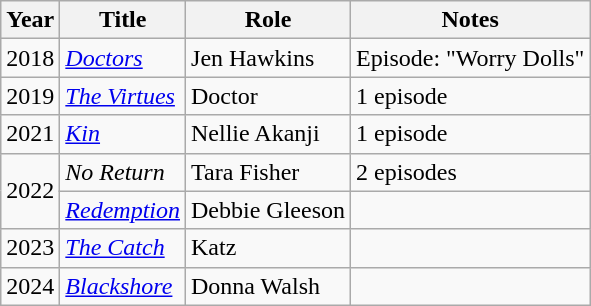<table class="wikitable sortable">
<tr>
<th>Year</th>
<th>Title</th>
<th>Role</th>
<th>Notes</th>
</tr>
<tr>
<td>2018</td>
<td><em><a href='#'>Doctors</a></em></td>
<td>Jen Hawkins</td>
<td>Episode: "Worry Dolls"</td>
</tr>
<tr>
<td>2019</td>
<td><em><a href='#'>The Virtues</a></em></td>
<td>Doctor</td>
<td>1 episode</td>
</tr>
<tr>
<td>2021</td>
<td><em><a href='#'>Kin</a></em></td>
<td>Nellie Akanji</td>
<td>1 episode</td>
</tr>
<tr>
<td rowspan="2">2022</td>
<td><em>No Return</em></td>
<td>Tara Fisher</td>
<td>2 episodes</td>
</tr>
<tr>
<td><em><a href='#'>Redemption</a></em></td>
<td>Debbie Gleeson</td>
<td></td>
</tr>
<tr>
<td>2023</td>
<td><em><a href='#'>The Catch</a></em></td>
<td>Katz</td>
<td></td>
</tr>
<tr>
<td>2024</td>
<td><em><a href='#'>Blackshore</a></em></td>
<td>Donna Walsh</td>
<td></td>
</tr>
</table>
